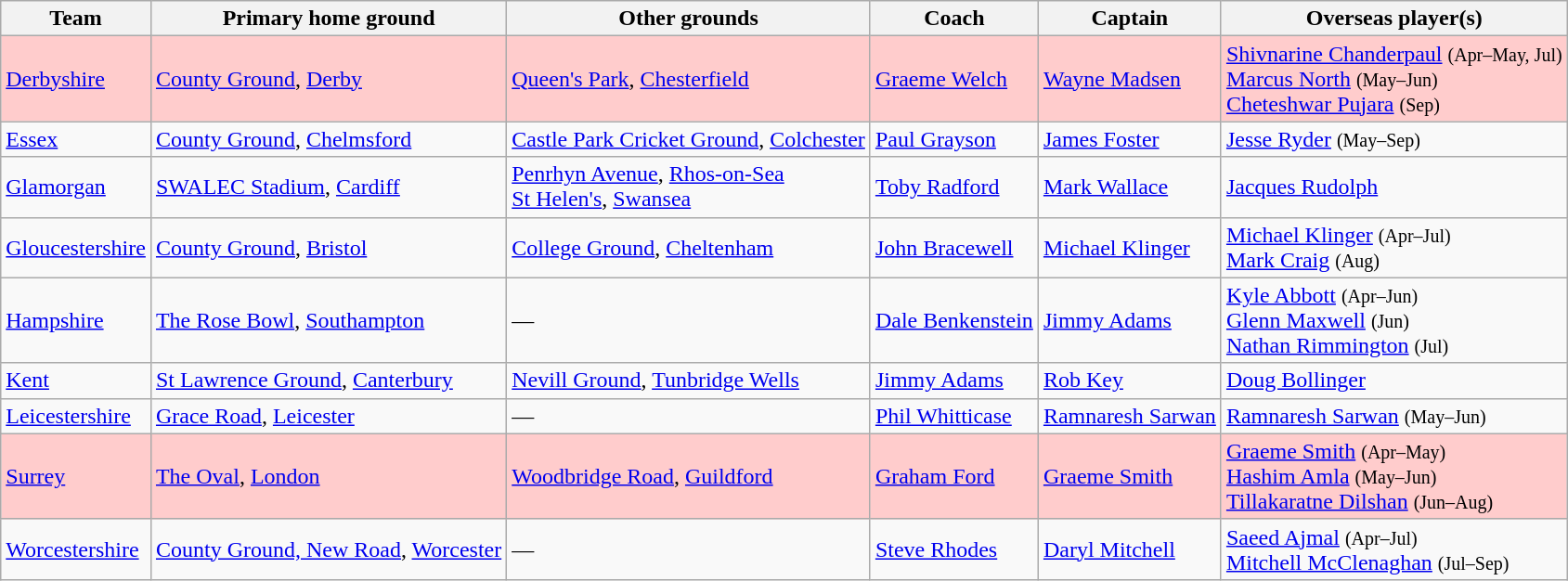<table class="wikitable sortable">
<tr>
<th>Team</th>
<th>Primary home ground</th>
<th>Other grounds</th>
<th>Coach</th>
<th>Captain</th>
<th>Overseas player(s)</th>
</tr>
<tr style="background-color:#ffcccc">
<td><a href='#'>Derbyshire</a></td>
<td><a href='#'>County Ground</a>, <a href='#'>Derby</a></td>
<td><a href='#'>Queen's Park</a>, <a href='#'>Chesterfield</a></td>
<td> <a href='#'>Graeme Welch</a></td>
<td> <a href='#'>Wayne Madsen</a></td>
<td> <a href='#'>Shivnarine Chanderpaul</a> <small>(Apr–May, Jul)</small><br> <a href='#'>Marcus North</a> <small>(May–Jun)</small><br> <a href='#'>Cheteshwar Pujara</a> <small>(Sep)</small></td>
</tr>
<tr>
<td><a href='#'>Essex</a></td>
<td><a href='#'>County Ground</a>, <a href='#'>Chelmsford</a></td>
<td><a href='#'>Castle Park Cricket Ground</a>, <a href='#'>Colchester</a></td>
<td> <a href='#'>Paul Grayson</a></td>
<td> <a href='#'>James Foster</a></td>
<td> <a href='#'>Jesse Ryder</a> <small>(May–Sep)</small></td>
</tr>
<tr>
<td><a href='#'>Glamorgan</a></td>
<td><a href='#'>SWALEC Stadium</a>, <a href='#'>Cardiff</a></td>
<td><a href='#'>Penrhyn Avenue</a>, <a href='#'>Rhos-on-Sea</a><br><a href='#'>St Helen's</a>, <a href='#'>Swansea</a></td>
<td> <a href='#'>Toby Radford</a></td>
<td> <a href='#'>Mark Wallace</a></td>
<td> <a href='#'>Jacques Rudolph</a></td>
</tr>
<tr>
<td><a href='#'>Gloucestershire</a></td>
<td><a href='#'>County Ground</a>, <a href='#'>Bristol</a></td>
<td><a href='#'>College Ground</a>, <a href='#'>Cheltenham</a></td>
<td> <a href='#'>John Bracewell</a></td>
<td> <a href='#'>Michael Klinger</a></td>
<td> <a href='#'>Michael Klinger</a> <small>(Apr–Jul)</small><br> <a href='#'>Mark Craig</a> <small>(Aug)</small></td>
</tr>
<tr>
<td><a href='#'>Hampshire</a></td>
<td><a href='#'>The Rose Bowl</a>, <a href='#'>Southampton</a></td>
<td>—</td>
<td> <a href='#'>Dale Benkenstein</a></td>
<td> <a href='#'>Jimmy Adams</a></td>
<td> <a href='#'>Kyle Abbott</a> <small>(Apr–Jun)</small><br> <a href='#'>Glenn Maxwell</a> <small>(Jun)</small><br> <a href='#'>Nathan Rimmington</a> <small>(Jul)</small></td>
</tr>
<tr>
<td><a href='#'>Kent</a></td>
<td><a href='#'>St Lawrence Ground</a>, <a href='#'>Canterbury</a></td>
<td><a href='#'>Nevill Ground</a>, <a href='#'>Tunbridge Wells</a></td>
<td> <a href='#'>Jimmy Adams</a></td>
<td> <a href='#'>Rob Key</a></td>
<td> <a href='#'>Doug Bollinger</a></td>
</tr>
<tr>
<td><a href='#'>Leicestershire</a></td>
<td><a href='#'>Grace Road</a>, <a href='#'>Leicester</a></td>
<td>—</td>
<td> <a href='#'>Phil Whitticase</a></td>
<td> <a href='#'>Ramnaresh Sarwan</a></td>
<td> <a href='#'>Ramnaresh Sarwan</a> <small>(May–Jun)</small></td>
</tr>
<tr style="background-color:#ffcccc">
<td><a href='#'>Surrey</a></td>
<td><a href='#'>The Oval</a>, <a href='#'>London</a></td>
<td><a href='#'>Woodbridge Road</a>, <a href='#'>Guildford</a></td>
<td> <a href='#'>Graham Ford</a></td>
<td> <a href='#'>Graeme Smith</a></td>
<td> <a href='#'>Graeme Smith</a> <small>(Apr–May)</small><br> <a href='#'>Hashim Amla</a> <small>(May–Jun)</small><br> <a href='#'>Tillakaratne Dilshan</a> <small>(Jun–Aug)</small></td>
</tr>
<tr>
<td><a href='#'>Worcestershire</a></td>
<td><a href='#'>County Ground, New Road</a>, <a href='#'>Worcester</a></td>
<td>—</td>
<td> <a href='#'>Steve Rhodes</a></td>
<td> <a href='#'>Daryl Mitchell</a></td>
<td> <a href='#'>Saeed Ajmal</a> <small>(Apr–Jul)</small><br> <a href='#'>Mitchell McClenaghan</a> <small>(Jul–Sep)</small></td>
</tr>
</table>
